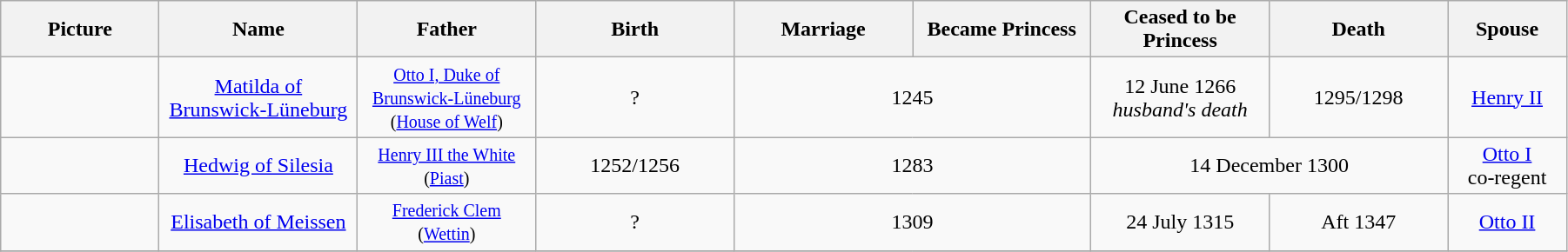<table width=95% class="wikitable">
<tr>
<th width = "8%">Picture</th>
<th width = "10%">Name</th>
<th width = "9%">Father</th>
<th width = "10%">Birth</th>
<th width = "9%">Marriage</th>
<th width = "9%">Became Princess</th>
<th width = "9%">Ceased to be Princess</th>
<th width = "9%">Death</th>
<th width = "6%">Spouse</th>
</tr>
<tr>
<td align="center"></td>
<td align="center"><a href='#'>Matilda of Brunswick-Lüneburg</a></td>
<td align="center"><small><a href='#'>Otto I, Duke of Brunswick-Lüneburg</a><br>(<a href='#'>House of Welf</a>)</small></td>
<td align="center">?</td>
<td align="center" colspan="2">1245</td>
<td align="center">12 June 1266<br><em>husband's death</em></td>
<td align="center">1295/1298</td>
<td align="center"><a href='#'>Henry II</a></td>
</tr>
<tr>
<td align="center"></td>
<td align="center"><a href='#'>Hedwig of Silesia</a></td>
<td align="center"><small><a href='#'>Henry III the White</a><br>(<a href='#'>Piast</a>)</small></td>
<td align="center">1252/1256</td>
<td align="center" colspan="2">1283</td>
<td align="center" colspan="2">14 December 1300</td>
<td align="center"><a href='#'>Otto I</a><br>co-regent</td>
</tr>
<tr>
<td align="center"></td>
<td align="center"><a href='#'>Elisabeth of Meissen</a></td>
<td align="center"><small><a href='#'>Frederick Clem</a><br>(<a href='#'>Wettin</a>)</small></td>
<td align="center">?</td>
<td align="center" colspan="2">1309</td>
<td align="center">24 July 1315</td>
<td align="center">Aft 1347</td>
<td align="center"><a href='#'>Otto II</a></td>
</tr>
<tr>
</tr>
</table>
